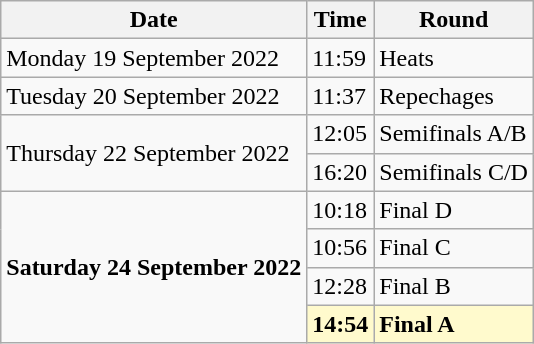<table class="wikitable">
<tr>
<th>Date</th>
<th>Time</th>
<th>Round</th>
</tr>
<tr>
<td>Monday 19 September 2022</td>
<td>11:59</td>
<td>Heats</td>
</tr>
<tr>
<td>Tuesday 20 September 2022</td>
<td>11:37</td>
<td>Repechages</td>
</tr>
<tr>
<td rowspan=2>Thursday 22 September 2022</td>
<td>12:05</td>
<td>Semifinals A/B</td>
</tr>
<tr>
<td>16:20</td>
<td>Semifinals C/D</td>
</tr>
<tr>
<td rowspan=4><strong>Saturday 24 September 2022</strong></td>
<td>10:18</td>
<td>Final D</td>
</tr>
<tr>
<td>10:56</td>
<td>Final C</td>
</tr>
<tr>
<td>12:28</td>
<td>Final B</td>
</tr>
<tr>
<td style=background:lemonchiffon><strong>14:54</strong></td>
<td style=background:lemonchiffon><strong>Final A</strong></td>
</tr>
</table>
